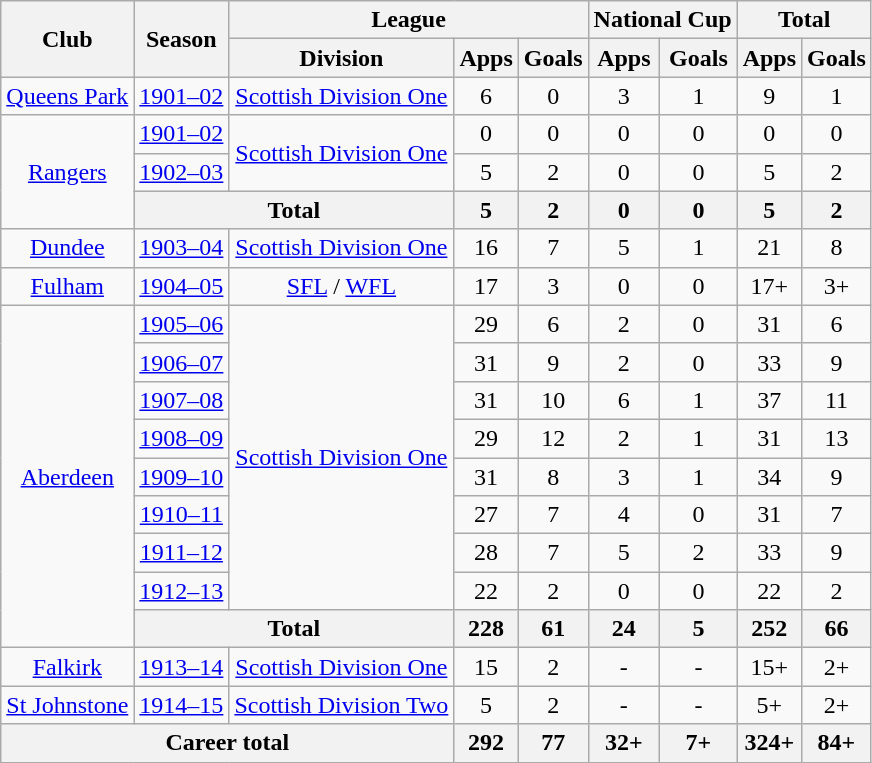<table class="wikitable" style="text-align:center">
<tr>
<th rowspan="2">Club</th>
<th rowspan="2">Season</th>
<th colspan="3">League</th>
<th colspan="2">National Cup</th>
<th colspan="2">Total</th>
</tr>
<tr>
<th>Division</th>
<th>Apps</th>
<th>Goals</th>
<th>Apps</th>
<th>Goals</th>
<th>Apps</th>
<th>Goals</th>
</tr>
<tr>
<td><a href='#'>Queens Park</a></td>
<td><a href='#'>1901–02</a></td>
<td><a href='#'>Scottish Division One</a></td>
<td>6</td>
<td>0</td>
<td>3</td>
<td>1</td>
<td>9</td>
<td>1</td>
</tr>
<tr>
<td rowspan="3"><a href='#'>Rangers</a></td>
<td><a href='#'>1901–02</a></td>
<td rowspan="2"><a href='#'>Scottish Division One</a></td>
<td>0</td>
<td>0</td>
<td>0</td>
<td>0</td>
<td>0</td>
<td>0</td>
</tr>
<tr>
<td><a href='#'>1902–03</a></td>
<td>5</td>
<td>2</td>
<td>0</td>
<td>0</td>
<td>5</td>
<td>2</td>
</tr>
<tr>
<th colspan="2">Total</th>
<th>5</th>
<th>2</th>
<th>0</th>
<th>0</th>
<th>5</th>
<th>2</th>
</tr>
<tr>
<td><a href='#'>Dundee</a></td>
<td><a href='#'>1903–04</a></td>
<td><a href='#'>Scottish Division One</a></td>
<td>16</td>
<td>7</td>
<td>5</td>
<td>1</td>
<td>21</td>
<td>8</td>
</tr>
<tr>
<td><a href='#'>Fulham</a></td>
<td><a href='#'>1904–05</a></td>
<td><a href='#'>SFL</a> / <a href='#'>WFL</a></td>
<td>17</td>
<td>3</td>
<td>0</td>
<td>0</td>
<td>17+</td>
<td>3+</td>
</tr>
<tr>
<td rowspan="9"><a href='#'>Aberdeen</a></td>
<td><a href='#'>1905–06</a></td>
<td rowspan="8"><a href='#'>Scottish Division One</a></td>
<td>29</td>
<td>6</td>
<td>2</td>
<td>0</td>
<td>31</td>
<td>6</td>
</tr>
<tr>
<td><a href='#'>1906–07</a></td>
<td>31</td>
<td>9</td>
<td>2</td>
<td>0</td>
<td>33</td>
<td>9</td>
</tr>
<tr>
<td><a href='#'>1907–08</a></td>
<td>31</td>
<td>10</td>
<td>6</td>
<td>1</td>
<td>37</td>
<td>11</td>
</tr>
<tr>
<td><a href='#'>1908–09</a></td>
<td>29</td>
<td>12</td>
<td>2</td>
<td>1</td>
<td>31</td>
<td>13</td>
</tr>
<tr>
<td><a href='#'>1909–10</a></td>
<td>31</td>
<td>8</td>
<td>3</td>
<td>1</td>
<td>34</td>
<td>9</td>
</tr>
<tr>
<td><a href='#'>1910–11</a></td>
<td>27</td>
<td>7</td>
<td>4</td>
<td>0</td>
<td>31</td>
<td>7</td>
</tr>
<tr>
<td><a href='#'>1911–12</a></td>
<td>28</td>
<td>7</td>
<td>5</td>
<td>2</td>
<td>33</td>
<td>9</td>
</tr>
<tr>
<td><a href='#'>1912–13</a></td>
<td>22</td>
<td>2</td>
<td>0</td>
<td>0</td>
<td>22</td>
<td>2</td>
</tr>
<tr>
<th colspan="2">Total</th>
<th>228</th>
<th>61</th>
<th>24</th>
<th>5</th>
<th>252</th>
<th>66</th>
</tr>
<tr>
<td><a href='#'>Falkirk</a></td>
<td><a href='#'>1913–14</a></td>
<td><a href='#'>Scottish Division One</a></td>
<td>15</td>
<td>2</td>
<td>-</td>
<td>-</td>
<td>15+</td>
<td>2+</td>
</tr>
<tr>
<td><a href='#'>St Johnstone</a></td>
<td><a href='#'>1914–15</a></td>
<td><a href='#'>Scottish Division Two</a></td>
<td>5</td>
<td>2</td>
<td>-</td>
<td>-</td>
<td>5+</td>
<td>2+</td>
</tr>
<tr>
<th colspan="3">Career total</th>
<th>292</th>
<th>77</th>
<th>32+</th>
<th>7+</th>
<th>324+</th>
<th>84+</th>
</tr>
</table>
